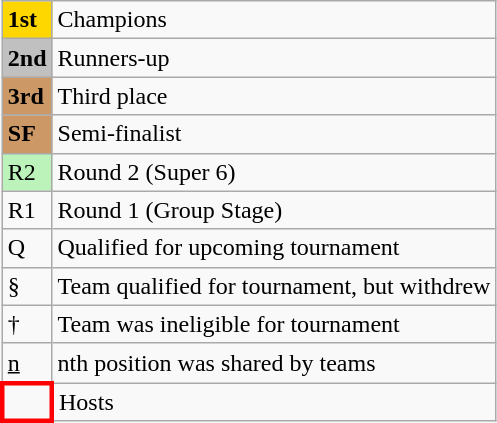<table class="wikitable">
<tr>
<td style="background:gold"><strong>1st</strong></td>
<td>Champions</td>
</tr>
<tr>
<td style="background:silver"><strong>2nd</strong></td>
<td>Runners-up</td>
</tr>
<tr>
<td style="background:#cc9966"><strong>3rd</strong></td>
<td>Third place</td>
</tr>
<tr>
<td bgcolor=#cc9966><strong>SF</strong></td>
<td>Semi-finalist</td>
</tr>
<tr>
<td bgcolor=#BBF3BB>R2</td>
<td>Round 2 (Super 6)</td>
</tr>
<tr>
<td>R1</td>
<td>Round 1 (Group Stage)</td>
</tr>
<tr>
<td>Q</td>
<td>Qualified for upcoming tournament</td>
</tr>
<tr>
<td>§</td>
<td>Team qualified for tournament, but withdrew</td>
</tr>
<tr>
<td>†</td>
<td>Team was ineligible for tournament</td>
</tr>
<tr>
<td><u>n</u></td>
<td>nth position was shared by teams</td>
</tr>
<tr>
<td style="border: 3px solid red"></td>
<td>Hosts</td>
</tr>
</table>
